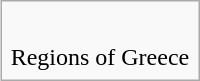<table class="infobox">
<tr>
<td><br><div>
 
























</div></td>
</tr>
<tr>
<td>Regions of Greece</td>
</tr>
</table>
